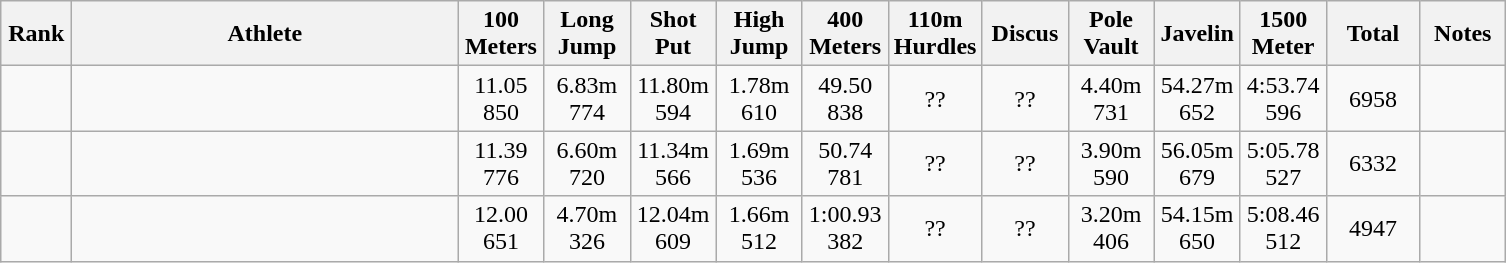<table class=wikitable style="text-align:center">
<tr>
<th width=40>Rank</th>
<th width=250>Athlete</th>
<th width=50>100 Meters</th>
<th width=50>Long Jump</th>
<th width=50>Shot Put</th>
<th width=50>High Jump</th>
<th width=50>400 Meters</th>
<th width=50>110m Hurdles</th>
<th width=50>Discus</th>
<th width=50>Pole Vault</th>
<th width=50>Javelin</th>
<th width=50>1500 Meter</th>
<th width=55>Total</th>
<th width=50>Notes</th>
</tr>
<tr>
<td></td>
<td align=left></td>
<td>11.05<br>850</td>
<td>6.83m<br>774</td>
<td>11.80m<br>594</td>
<td>1.78m<br>610</td>
<td>49.50<br>838</td>
<td>??</td>
<td>??</td>
<td>4.40m<br>731</td>
<td>54.27m<br>652</td>
<td>4:53.74<br>596</td>
<td>6958</td>
<td></td>
</tr>
<tr>
<td></td>
<td align=left></td>
<td>11.39<br>776</td>
<td>6.60m<br>720</td>
<td>11.34m<br>566</td>
<td>1.69m<br>536</td>
<td>50.74<br>781</td>
<td>??</td>
<td>??</td>
<td>3.90m<br>590</td>
<td>56.05m<br>679</td>
<td>5:05.78<br>527</td>
<td>6332</td>
<td></td>
</tr>
<tr>
<td></td>
<td align=left></td>
<td>12.00<br>651</td>
<td>4.70m<br>326</td>
<td>12.04m<br>609</td>
<td>1.66m<br>512</td>
<td>1:00.93<br>382</td>
<td>??</td>
<td>??</td>
<td>3.20m<br>406</td>
<td>54.15m<br>650</td>
<td>5:08.46<br>512</td>
<td>4947</td>
<td></td>
</tr>
</table>
